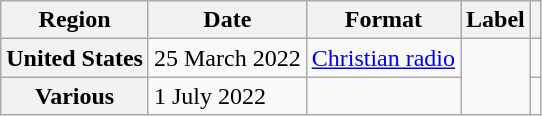<table class="wikitable plainrowheaders">
<tr>
<th scope="col">Region</th>
<th scope="col">Date</th>
<th scope="col">Format</th>
<th scope="col">Label</th>
<th scope="col"></th>
</tr>
<tr>
<th scope="row">United States</th>
<td>25 March 2022</td>
<td><a href='#'>Christian radio</a></td>
<td rowspan="2"></td>
<td></td>
</tr>
<tr>
<th scope="row">Various</th>
<td>1 July 2022</td>
<td></td>
<td></td>
</tr>
</table>
